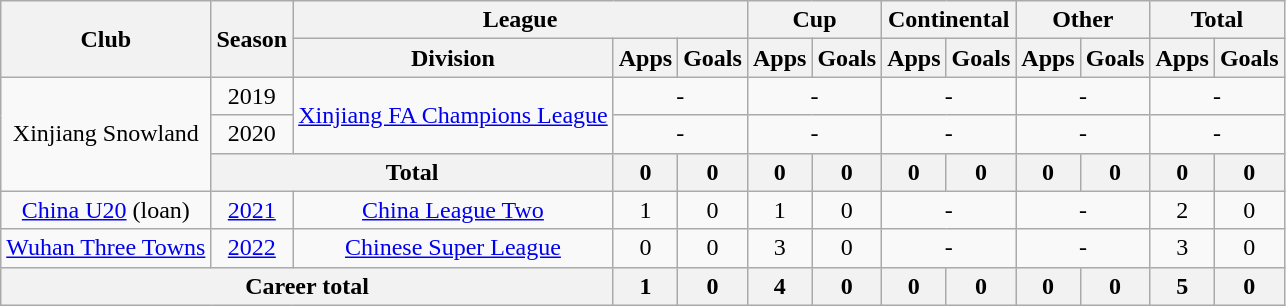<table class="wikitable" style="text-align: center">
<tr>
<th rowspan="2">Club</th>
<th rowspan="2">Season</th>
<th colspan="3">League</th>
<th colspan="2">Cup</th>
<th colspan="2">Continental</th>
<th colspan="2">Other</th>
<th colspan="2">Total</th>
</tr>
<tr>
<th>Division</th>
<th>Apps</th>
<th>Goals</th>
<th>Apps</th>
<th>Goals</th>
<th>Apps</th>
<th>Goals</th>
<th>Apps</th>
<th>Goals</th>
<th>Apps</th>
<th>Goals</th>
</tr>
<tr>
<td rowspan=3>Xinjiang Snowland</td>
<td>2019</td>
<td rowspan=2><a href='#'>Xinjiang FA Champions League</a></td>
<td colspan="2">-</td>
<td colspan="2">-</td>
<td colspan="2">-</td>
<td colspan="2">-</td>
<td colspan="2">-</td>
</tr>
<tr>
<td>2020</td>
<td colspan="2">-</td>
<td colspan="2">-</td>
<td colspan="2">-</td>
<td colspan="2">-</td>
<td colspan="2">-</td>
</tr>
<tr>
<th colspan=2>Total</th>
<th>0</th>
<th>0</th>
<th>0</th>
<th>0</th>
<th>0</th>
<th>0</th>
<th>0</th>
<th>0</th>
<th>0</th>
<th>0</th>
</tr>
<tr>
<td><a href='#'>China U20</a> (loan)</td>
<td><a href='#'>2021</a></td>
<td><a href='#'>China League Two</a></td>
<td>1</td>
<td>0</td>
<td>1</td>
<td>0</td>
<td colspan="2">-</td>
<td colspan="2">-</td>
<td>2</td>
<td>0</td>
</tr>
<tr>
<td><a href='#'>Wuhan Three Towns</a></td>
<td><a href='#'>2022</a></td>
<td><a href='#'>Chinese Super League</a></td>
<td>0</td>
<td>0</td>
<td>3</td>
<td>0</td>
<td colspan="2">-</td>
<td colspan="2">-</td>
<td>3</td>
<td>0</td>
</tr>
<tr>
<th colspan=3>Career total</th>
<th>1</th>
<th>0</th>
<th>4</th>
<th>0</th>
<th>0</th>
<th>0</th>
<th>0</th>
<th>0</th>
<th>5</th>
<th>0</th>
</tr>
</table>
